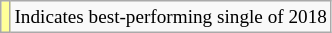<table class="wikitable" style="font-size:80%;">
<tr>
<td style="background-color:#FFFF99"></td>
<td>Indicates best-performing single of 2018</td>
</tr>
</table>
